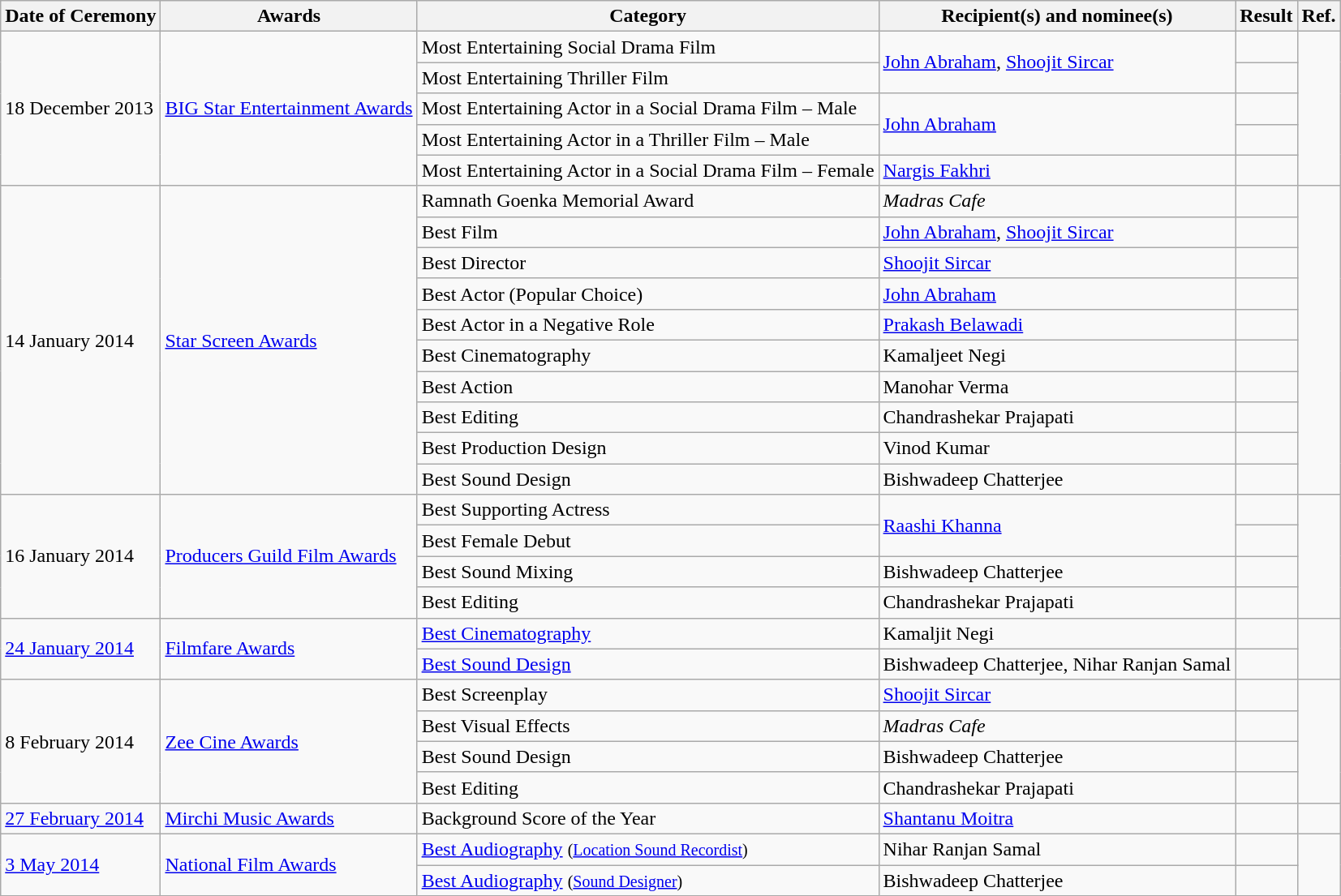<table class="wikitable sortable">
<tr>
<th>Date of Ceremony</th>
<th>Awards</th>
<th>Category</th>
<th>Recipient(s) and nominee(s)</th>
<th>Result</th>
<th>Ref.</th>
</tr>
<tr>
<td rowspan="5">18 December 2013</td>
<td rowspan="5"><a href='#'>BIG Star Entertainment Awards</a></td>
<td>Most Entertaining Social Drama Film</td>
<td rowspan="2"><a href='#'>John Abraham</a>, <a href='#'>Shoojit Sircar</a></td>
<td></td>
<td rowspan="5"></td>
</tr>
<tr>
<td>Most Entertaining Thriller Film</td>
<td></td>
</tr>
<tr>
<td>Most Entertaining Actor in a Social Drama Film – Male</td>
<td rowspan="2"><a href='#'>John Abraham</a></td>
<td></td>
</tr>
<tr>
<td>Most Entertaining Actor in a Thriller Film – Male</td>
<td></td>
</tr>
<tr>
<td>Most Entertaining Actor in a Social Drama Film – Female</td>
<td><a href='#'>Nargis Fakhri</a></td>
<td></td>
</tr>
<tr>
<td rowspan="10">14 January 2014</td>
<td rowspan="10"><a href='#'>Star Screen Awards</a></td>
<td>Ramnath Goenka Memorial Award</td>
<td><em>Madras Cafe</em></td>
<td></td>
<td rowspan="10"><br></td>
</tr>
<tr>
<td>Best Film</td>
<td><a href='#'>John Abraham</a>, <a href='#'>Shoojit Sircar</a></td>
<td></td>
</tr>
<tr>
<td>Best Director</td>
<td><a href='#'>Shoojit Sircar</a></td>
<td></td>
</tr>
<tr>
<td>Best Actor (Popular Choice)</td>
<td><a href='#'>John Abraham</a></td>
<td></td>
</tr>
<tr>
<td>Best Actor in a Negative Role</td>
<td><a href='#'>Prakash Belawadi</a></td>
<td></td>
</tr>
<tr>
<td>Best Cinematography</td>
<td>Kamaljeet Negi</td>
<td></td>
</tr>
<tr>
<td>Best Action</td>
<td>Manohar Verma</td>
<td></td>
</tr>
<tr>
<td>Best Editing</td>
<td>Chandrashekar Prajapati</td>
<td></td>
</tr>
<tr>
<td>Best Production Design</td>
<td>Vinod Kumar</td>
<td></td>
</tr>
<tr>
<td>Best Sound Design</td>
<td>Bishwadeep Chatterjee</td>
<td></td>
</tr>
<tr>
<td rowspan="4">16 January 2014</td>
<td rowspan="4"><a href='#'>Producers Guild Film Awards</a></td>
<td>Best Supporting Actress</td>
<td rowspan="2"><a href='#'>Raashi Khanna</a></td>
<td></td>
<td rowspan="4"><br></td>
</tr>
<tr>
<td>Best Female Debut</td>
<td></td>
</tr>
<tr>
<td>Best Sound Mixing</td>
<td>Bishwadeep Chatterjee</td>
<td></td>
</tr>
<tr>
<td>Best Editing</td>
<td>Chandrashekar Prajapati</td>
<td></td>
</tr>
<tr>
<td rowspan="2"><a href='#'>24 January 2014</a></td>
<td rowspan="2"><a href='#'>Filmfare Awards</a></td>
<td><a href='#'>Best Cinematography</a></td>
<td>Kamaljit Negi</td>
<td></td>
<td rowspan="2"></td>
</tr>
<tr>
<td><a href='#'>Best Sound Design</a></td>
<td>Bishwadeep Chatterjee, Nihar Ranjan Samal</td>
<td></td>
</tr>
<tr>
<td rowspan="4">8 February 2014</td>
<td rowspan="4"><a href='#'>Zee Cine Awards</a></td>
<td>Best Screenplay</td>
<td><a href='#'>Shoojit Sircar</a></td>
<td></td>
<td rowspan="4"><br></td>
</tr>
<tr>
<td>Best Visual Effects</td>
<td><em>Madras Cafe</em></td>
<td></td>
</tr>
<tr>
<td>Best Sound Design</td>
<td>Bishwadeep Chatterjee</td>
<td></td>
</tr>
<tr>
<td>Best Editing</td>
<td>Chandrashekar Prajapati</td>
<td></td>
</tr>
<tr>
<td><a href='#'>27 February 2014</a></td>
<td><a href='#'>Mirchi Music Awards</a></td>
<td>Background Score of the Year</td>
<td><a href='#'>Shantanu Moitra</a></td>
<td></td>
<td></td>
</tr>
<tr>
<td rowspan="2"><a href='#'>3 May 2014</a></td>
<td rowspan="2"><a href='#'>National Film Awards</a></td>
<td><a href='#'>Best Audiography</a> <small>(<a href='#'>Location Sound Recordist</a>)</small></td>
<td>Nihar Ranjan Samal</td>
<td></td>
<td rowspan="2"></td>
</tr>
<tr>
<td><a href='#'>Best Audiography</a> <small>(<a href='#'>Sound Designer</a>)</small></td>
<td>Bishwadeep Chatterjee</td>
<td></td>
</tr>
</table>
